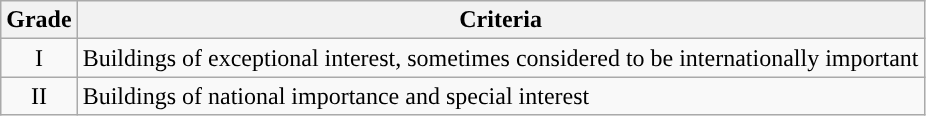<table class="wikitable">
<tr>
<th>Grade</th>
<th>Criteria</th>
</tr>
<tr>
<td align="center" >I</td>
<td>Buildings of exceptional interest, sometimes considered to be internationally important</td>
</tr>
<tr>
<td align="center" >II</td>
<td>Buildings of national importance and special interest</td>
</tr>
</table>
